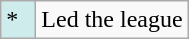<table class="wikitable">
<tr>
<td style="background:#CFECEC; width:1em">*</td>
<td>Led the league</td>
</tr>
</table>
